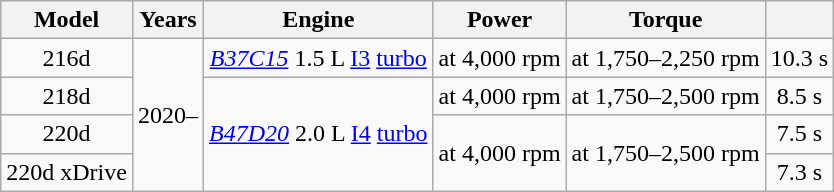<table class="wikitable sortable" style="text-align: center;">
<tr>
<th>Model</th>
<th>Years</th>
<th>Engine</th>
<th>Power</th>
<th>Torque</th>
<th></th>
</tr>
<tr>
<td>216d</td>
<td rowspan="4">2020–</td>
<td><em><a href='#'>B37C15</a></em> 1.5 L <a href='#'>I3</a> <a href='#'>turbo</a></td>
<td> at 4,000 rpm</td>
<td> at 1,750–2,250 rpm</td>
<td>10.3 s</td>
</tr>
<tr>
<td>218d</td>
<td rowspan="3"><em><a href='#'>B47D20</a></em> 2.0 L <a href='#'>I4</a> <a href='#'>turbo</a></td>
<td> at 4,000 rpm</td>
<td> at 1,750–2,500 rpm</td>
<td>8.5 s</td>
</tr>
<tr>
<td>220d</td>
<td rowspan="2"> at 4,000 rpm</td>
<td rowspan="2"> at 1,750–2,500 rpm</td>
<td>7.5 s</td>
</tr>
<tr>
<td>220d xDrive</td>
<td>7.3 s</td>
</tr>
</table>
